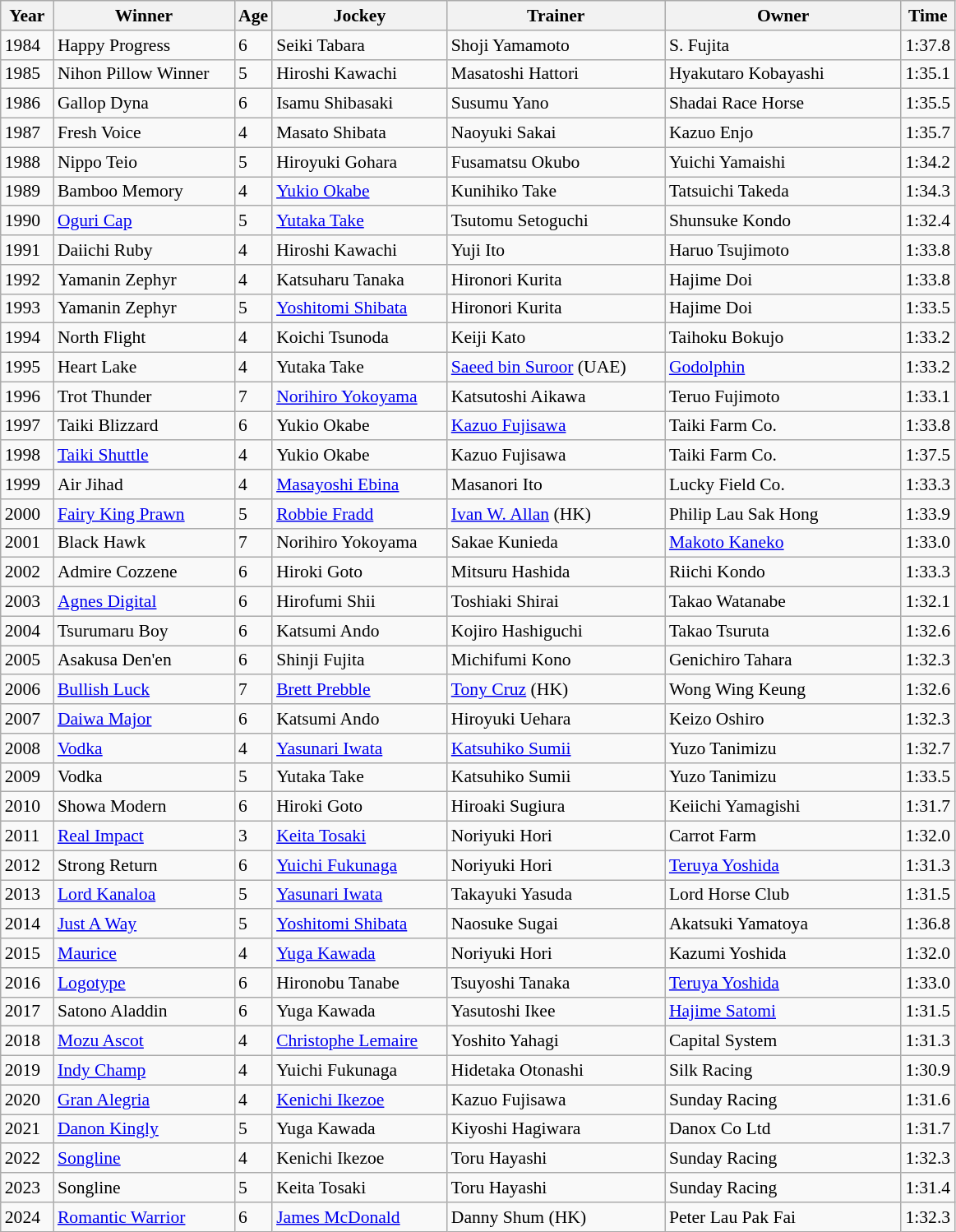<table class="wikitable sortable" style="font-size:90%">
<tr>
<th width="36px">Year<br></th>
<th width="140px">Winner<br></th>
<th>Age<br></th>
<th width="135px">Jockey<br></th>
<th width="170px">Trainer<br></th>
<th width="185px">Owner<br></th>
<th>Time<br></th>
</tr>
<tr>
<td>1984</td>
<td>Happy Progress</td>
<td>6</td>
<td>Seiki Tabara</td>
<td>Shoji Yamamoto</td>
<td>S. Fujita</td>
<td>1:37.8</td>
</tr>
<tr>
<td>1985</td>
<td>Nihon Pillow Winner</td>
<td>5</td>
<td>Hiroshi Kawachi</td>
<td>Masatoshi Hattori</td>
<td>Hyakutaro Kobayashi</td>
<td>1:35.1</td>
</tr>
<tr>
<td>1986</td>
<td>Gallop Dyna</td>
<td>6</td>
<td>Isamu Shibasaki</td>
<td>Susumu Yano</td>
<td>Shadai Race Horse</td>
<td>1:35.5</td>
</tr>
<tr>
<td>1987</td>
<td>Fresh Voice</td>
<td>4</td>
<td>Masato Shibata</td>
<td>Naoyuki Sakai</td>
<td>Kazuo Enjo</td>
<td>1:35.7</td>
</tr>
<tr>
<td>1988</td>
<td>Nippo Teio</td>
<td>5</td>
<td>Hiroyuki Gohara</td>
<td>Fusamatsu Okubo</td>
<td>Yuichi Yamaishi</td>
<td>1:34.2</td>
</tr>
<tr>
<td>1989</td>
<td>Bamboo Memory</td>
<td>4</td>
<td><a href='#'>Yukio Okabe</a></td>
<td>Kunihiko Take</td>
<td>Tatsuichi Takeda</td>
<td>1:34.3</td>
</tr>
<tr>
<td>1990</td>
<td><a href='#'>Oguri Cap</a></td>
<td>5</td>
<td><a href='#'>Yutaka Take</a></td>
<td>Tsutomu Setoguchi</td>
<td>Shunsuke Kondo</td>
<td>1:32.4</td>
</tr>
<tr>
<td>1991</td>
<td>Daiichi Ruby</td>
<td>4</td>
<td>Hiroshi Kawachi</td>
<td>Yuji Ito</td>
<td>Haruo Tsujimoto</td>
<td>1:33.8</td>
</tr>
<tr>
<td>1992</td>
<td>Yamanin Zephyr</td>
<td>4</td>
<td>Katsuharu Tanaka</td>
<td>Hironori Kurita</td>
<td>Hajime Doi</td>
<td>1:33.8</td>
</tr>
<tr>
<td>1993</td>
<td>Yamanin Zephyr</td>
<td>5</td>
<td><a href='#'>Yoshitomi Shibata</a></td>
<td>Hironori Kurita</td>
<td>Hajime Doi</td>
<td>1:33.5</td>
</tr>
<tr>
<td>1994</td>
<td>North Flight</td>
<td>4</td>
<td>Koichi Tsunoda</td>
<td>Keiji Kato</td>
<td>Taihoku Bokujo</td>
<td>1:33.2</td>
</tr>
<tr>
<td>1995</td>
<td>Heart Lake</td>
<td>4</td>
<td>Yutaka Take</td>
<td><a href='#'>Saeed bin Suroor</a> (UAE)</td>
<td><a href='#'>Godolphin</a></td>
<td>1:33.2</td>
</tr>
<tr>
<td>1996</td>
<td>Trot Thunder</td>
<td>7</td>
<td><a href='#'>Norihiro Yokoyama</a></td>
<td>Katsutoshi Aikawa</td>
<td>Teruo Fujimoto</td>
<td>1:33.1</td>
</tr>
<tr>
<td>1997</td>
<td>Taiki Blizzard</td>
<td>6</td>
<td>Yukio Okabe</td>
<td><a href='#'>Kazuo Fujisawa</a></td>
<td>Taiki Farm Co.</td>
<td>1:33.8</td>
</tr>
<tr>
<td>1998</td>
<td><a href='#'>Taiki Shuttle</a></td>
<td>4</td>
<td>Yukio Okabe</td>
<td>Kazuo Fujisawa</td>
<td>Taiki Farm Co.</td>
<td>1:37.5</td>
</tr>
<tr>
<td>1999</td>
<td>Air Jihad</td>
<td>4</td>
<td><a href='#'>Masayoshi Ebina</a></td>
<td>Masanori Ito</td>
<td>Lucky Field Co.</td>
<td>1:33.3</td>
</tr>
<tr>
<td>2000</td>
<td><a href='#'>Fairy King Prawn</a></td>
<td>5</td>
<td><a href='#'>Robbie Fradd</a></td>
<td><a href='#'>Ivan W. Allan</a> (HK)</td>
<td>Philip Lau Sak Hong</td>
<td>1:33.9</td>
</tr>
<tr>
<td>2001</td>
<td>Black Hawk</td>
<td>7</td>
<td>Norihiro Yokoyama</td>
<td>Sakae Kunieda</td>
<td><a href='#'>Makoto Kaneko</a></td>
<td>1:33.0</td>
</tr>
<tr>
<td>2002</td>
<td>Admire Cozzene</td>
<td>6</td>
<td>Hiroki Goto</td>
<td>Mitsuru Hashida</td>
<td>Riichi Kondo</td>
<td>1:33.3</td>
</tr>
<tr>
<td>2003</td>
<td><a href='#'>Agnes Digital</a></td>
<td>6</td>
<td>Hirofumi Shii</td>
<td>Toshiaki Shirai</td>
<td>Takao Watanabe</td>
<td>1:32.1</td>
</tr>
<tr>
<td>2004</td>
<td>Tsurumaru Boy</td>
<td>6</td>
<td>Katsumi Ando</td>
<td>Kojiro Hashiguchi</td>
<td>Takao Tsuruta</td>
<td>1:32.6</td>
</tr>
<tr>
<td>2005</td>
<td>Asakusa Den'en</td>
<td>6</td>
<td>Shinji Fujita</td>
<td>Michifumi Kono</td>
<td>Genichiro Tahara</td>
<td>1:32.3</td>
</tr>
<tr>
<td>2006</td>
<td><a href='#'>Bullish Luck</a></td>
<td>7</td>
<td><a href='#'>Brett Prebble</a></td>
<td><a href='#'>Tony Cruz</a> (HK)</td>
<td>Wong Wing Keung</td>
<td>1:32.6</td>
</tr>
<tr>
<td>2007</td>
<td><a href='#'>Daiwa Major</a></td>
<td>6</td>
<td>Katsumi Ando</td>
<td>Hiroyuki Uehara</td>
<td>Keizo Oshiro</td>
<td>1:32.3</td>
</tr>
<tr>
<td>2008</td>
<td><a href='#'>Vodka</a></td>
<td>4</td>
<td><a href='#'>Yasunari Iwata</a></td>
<td><a href='#'>Katsuhiko Sumii</a></td>
<td>Yuzo Tanimizu</td>
<td>1:32.7</td>
</tr>
<tr>
<td>2009</td>
<td>Vodka</td>
<td>5</td>
<td>Yutaka Take</td>
<td>Katsuhiko Sumii</td>
<td>Yuzo Tanimizu</td>
<td>1:33.5</td>
</tr>
<tr>
<td>2010</td>
<td>Showa Modern</td>
<td>6</td>
<td>Hiroki Goto</td>
<td>Hiroaki Sugiura</td>
<td>Keiichi Yamagishi</td>
<td>1:31.7</td>
</tr>
<tr>
<td>2011</td>
<td><a href='#'>Real Impact</a></td>
<td>3</td>
<td><a href='#'>Keita Tosaki</a></td>
<td>Noriyuki Hori</td>
<td>Carrot Farm</td>
<td>1:32.0</td>
</tr>
<tr>
<td>2012</td>
<td>Strong Return</td>
<td>6</td>
<td><a href='#'>Yuichi Fukunaga</a></td>
<td>Noriyuki Hori</td>
<td><a href='#'>Teruya Yoshida</a></td>
<td>1:31.3</td>
</tr>
<tr>
<td>2013</td>
<td><a href='#'>Lord Kanaloa</a></td>
<td>5</td>
<td><a href='#'>Yasunari Iwata</a></td>
<td>Takayuki Yasuda</td>
<td>Lord Horse Club</td>
<td>1:31.5</td>
</tr>
<tr>
<td>2014</td>
<td><a href='#'>Just A Way</a></td>
<td>5</td>
<td><a href='#'>Yoshitomi Shibata</a></td>
<td>Naosuke Sugai</td>
<td>Akatsuki Yamatoya</td>
<td>1:36.8</td>
</tr>
<tr>
<td>2015</td>
<td><a href='#'>Maurice</a></td>
<td>4</td>
<td><a href='#'>Yuga Kawada</a></td>
<td>Noriyuki Hori</td>
<td>Kazumi Yoshida</td>
<td>1:32.0</td>
</tr>
<tr>
<td>2016</td>
<td><a href='#'>Logotype</a></td>
<td>6</td>
<td>Hironobu Tanabe</td>
<td>Tsuyoshi Tanaka</td>
<td><a href='#'>Teruya Yoshida</a></td>
<td>1:33.0</td>
</tr>
<tr>
<td>2017</td>
<td>Satono Aladdin</td>
<td>6</td>
<td>Yuga Kawada</td>
<td>Yasutoshi Ikee</td>
<td><a href='#'>Hajime Satomi</a></td>
<td>1:31.5</td>
</tr>
<tr>
<td>2018</td>
<td><a href='#'>Mozu Ascot</a></td>
<td>4</td>
<td><a href='#'>Christophe Lemaire</a></td>
<td>Yoshito Yahagi</td>
<td>Capital System</td>
<td>1:31.3</td>
</tr>
<tr>
<td>2019</td>
<td><a href='#'>Indy Champ</a></td>
<td>4</td>
<td>Yuichi Fukunaga</td>
<td>Hidetaka Otonashi</td>
<td>Silk Racing</td>
<td>1:30.9</td>
</tr>
<tr>
<td>2020</td>
<td><a href='#'>Gran Alegria</a></td>
<td>4</td>
<td><a href='#'>Kenichi Ikezoe</a></td>
<td>Kazuo Fujisawa</td>
<td>Sunday Racing</td>
<td>1:31.6</td>
</tr>
<tr>
<td>2021</td>
<td><a href='#'>Danon Kingly</a></td>
<td>5</td>
<td>Yuga Kawada</td>
<td>Kiyoshi Hagiwara</td>
<td>Danox Co Ltd</td>
<td>1:31.7</td>
</tr>
<tr>
<td>2022</td>
<td><a href='#'>Songline</a></td>
<td>4</td>
<td>Kenichi Ikezoe</td>
<td>Toru Hayashi</td>
<td>Sunday Racing</td>
<td>1:32.3</td>
</tr>
<tr>
<td>2023</td>
<td>Songline</td>
<td>5</td>
<td>Keita Tosaki</td>
<td>Toru Hayashi</td>
<td>Sunday Racing</td>
<td>1:31.4</td>
</tr>
<tr>
<td>2024</td>
<td><a href='#'>Romantic Warrior</a></td>
<td>6</td>
<td><a href='#'>James McDonald</a></td>
<td>Danny Shum (HK)</td>
<td>Peter Lau Pak Fai</td>
<td>1:32.3</td>
</tr>
</table>
